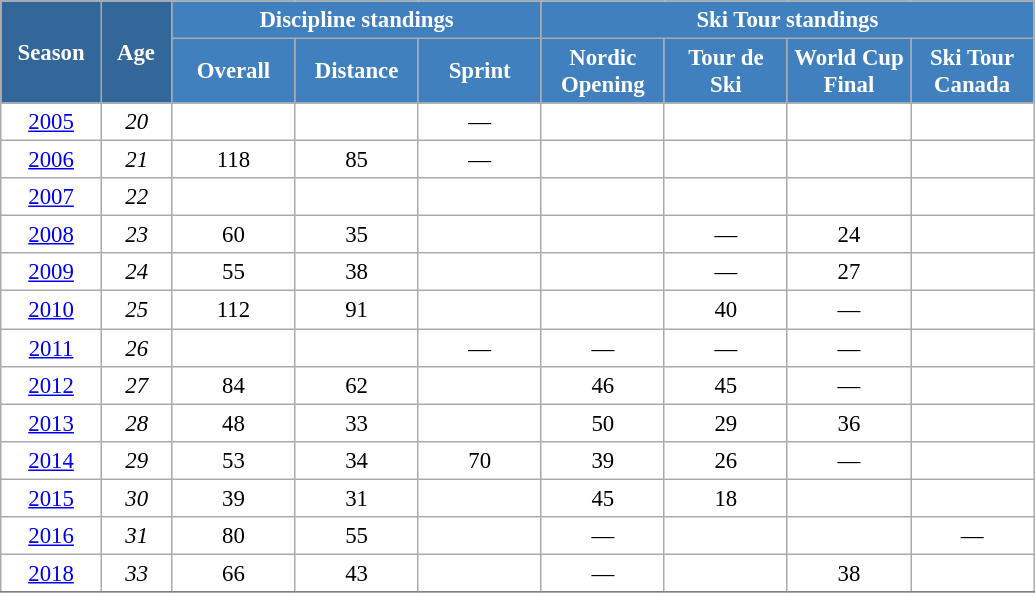<table class="wikitable" style="font-size:95%; text-align:center; border:grey solid 1px; border-collapse:collapse; background:#ffffff;">
<tr>
<th style="background-color:#369; color:white; width:60px;" rowspan="2"> Season </th>
<th style="background-color:#369; color:white; width:40px;" rowspan="2"> Age </th>
<th style="background-color:#4180be; color:white;" colspan="3">Discipline standings</th>
<th style="background-color:#4180be; color:white;" colspan="4">Ski Tour standings</th>
</tr>
<tr>
<th style="background-color:#4180be; color:white; width:75px;">Overall</th>
<th style="background-color:#4180be; color:white; width:75px;">Distance</th>
<th style="background-color:#4180be; color:white; width:75px;">Sprint</th>
<th style="background-color:#4180be; color:white; width:75px;">Nordic<br>Opening</th>
<th style="background-color:#4180be; color:white; width:75px;">Tour de<br>Ski</th>
<th style="background-color:#4180be; color:white; width:75px;">World Cup<br>Final</th>
<th style="background-color:#4180be; color:white; width:75px;">Ski Tour<br>Canada</th>
</tr>
<tr>
<td><a href='#'>2005</a></td>
<td><em>20</em></td>
<td></td>
<td></td>
<td>—</td>
<td></td>
<td></td>
<td></td>
<td></td>
</tr>
<tr>
<td><a href='#'>2006</a></td>
<td><em>21</em></td>
<td>118</td>
<td>85</td>
<td>—</td>
<td></td>
<td></td>
<td></td>
<td></td>
</tr>
<tr>
<td><a href='#'>2007</a></td>
<td><em>22</em></td>
<td></td>
<td></td>
<td></td>
<td></td>
<td></td>
<td></td>
<td></td>
</tr>
<tr>
<td><a href='#'>2008</a></td>
<td><em>23</em></td>
<td>60</td>
<td>35</td>
<td></td>
<td></td>
<td>—</td>
<td>24</td>
<td></td>
</tr>
<tr>
<td><a href='#'>2009</a></td>
<td><em>24</em></td>
<td>55</td>
<td>38</td>
<td></td>
<td></td>
<td>—</td>
<td>27</td>
<td></td>
</tr>
<tr>
<td><a href='#'>2010</a></td>
<td><em>25</em></td>
<td>112</td>
<td>91</td>
<td></td>
<td></td>
<td>40</td>
<td>—</td>
<td></td>
</tr>
<tr>
<td><a href='#'>2011</a></td>
<td><em>26</em></td>
<td></td>
<td></td>
<td>—</td>
<td>—</td>
<td>—</td>
<td>—</td>
<td></td>
</tr>
<tr>
<td><a href='#'>2012</a></td>
<td><em>27</em></td>
<td>84</td>
<td>62</td>
<td></td>
<td>46</td>
<td>45</td>
<td>—</td>
<td></td>
</tr>
<tr>
<td><a href='#'>2013</a></td>
<td><em>28</em></td>
<td>48</td>
<td>33</td>
<td></td>
<td>50</td>
<td>29</td>
<td>36</td>
<td></td>
</tr>
<tr>
<td><a href='#'>2014</a></td>
<td><em>29</em></td>
<td>53</td>
<td>34</td>
<td>70</td>
<td>39</td>
<td>26</td>
<td>—</td>
<td></td>
</tr>
<tr>
<td><a href='#'>2015</a></td>
<td><em>30</em></td>
<td>39</td>
<td>31</td>
<td></td>
<td>45</td>
<td>18</td>
<td></td>
<td></td>
</tr>
<tr>
<td><a href='#'>2016</a></td>
<td><em>31</em></td>
<td>80</td>
<td>55</td>
<td></td>
<td>—</td>
<td></td>
<td></td>
<td>—</td>
</tr>
<tr>
<td><a href='#'>2018</a></td>
<td><em>33</em></td>
<td>66</td>
<td>43</td>
<td></td>
<td>—</td>
<td></td>
<td>38</td>
<td></td>
</tr>
<tr>
</tr>
</table>
